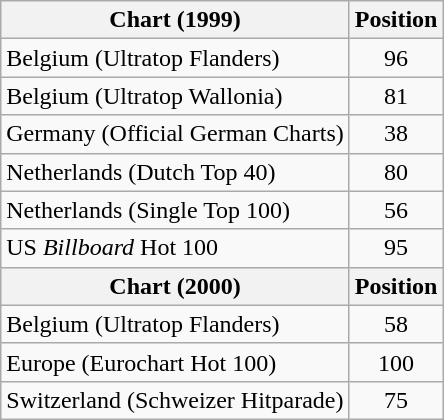<table class="wikitable sortable">
<tr>
<th>Chart (1999)</th>
<th>Position</th>
</tr>
<tr>
<td>Belgium (Ultratop Flanders)</td>
<td align="center">96</td>
</tr>
<tr>
<td>Belgium (Ultratop Wallonia)</td>
<td align="center">81</td>
</tr>
<tr>
<td>Germany (Official German Charts)</td>
<td align="center">38</td>
</tr>
<tr>
<td>Netherlands (Dutch Top 40)</td>
<td align="center">80</td>
</tr>
<tr>
<td>Netherlands (Single Top 100)</td>
<td align="center">56</td>
</tr>
<tr>
<td>US <em>Billboard</em> Hot 100</td>
<td align="center">95</td>
</tr>
<tr>
<th>Chart (2000)</th>
<th>Position</th>
</tr>
<tr>
<td>Belgium (Ultratop Flanders)</td>
<td align="center">58</td>
</tr>
<tr>
<td>Europe (Eurochart Hot 100)</td>
<td style="text-align:center;">100</td>
</tr>
<tr>
<td>Switzerland (Schweizer Hitparade)</td>
<td style="text-align:center;">75</td>
</tr>
</table>
